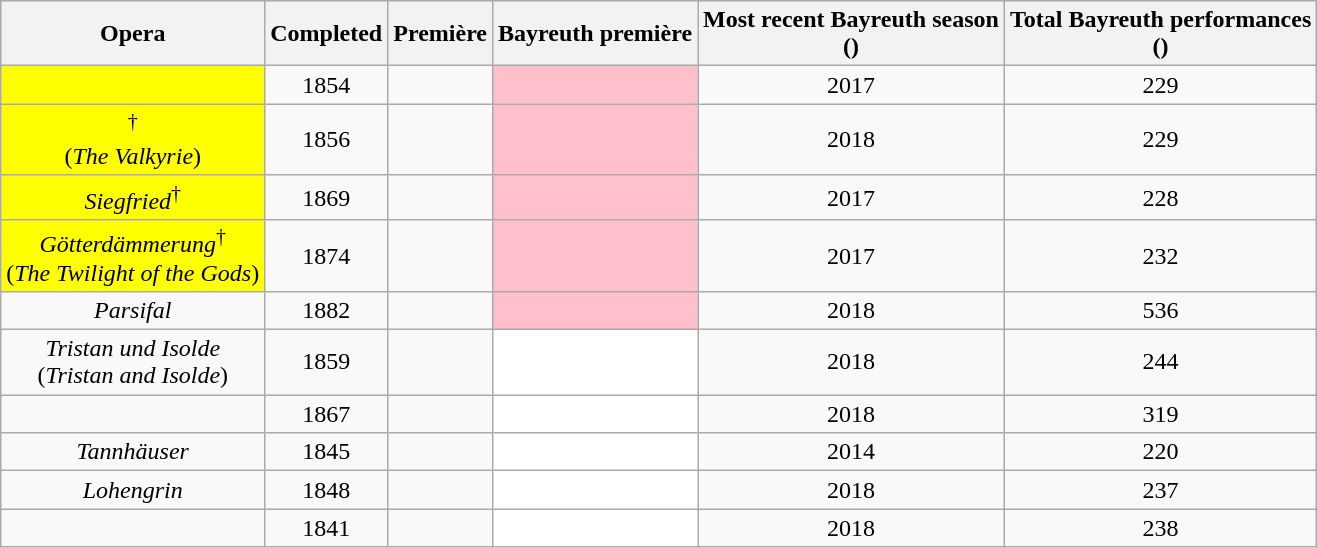<table class="wikitable sortable">
<tr>
<th>Opera</th>
<th>Completed</th>
<th>Première</th>
<th>Bayreuth première</th>
<th>Most recent Bayreuth season<br>()</th>
<th>Total Bayreuth performances<br>()</th>
</tr>
<tr>
<td align="center" style="background:yellow"></td>
<td style="text-align:center;">1854</td>
<td style="text-align:center;"></td>
<td style="background:pink; text-align:center;"></td>
<td style="text-align:center;">2017</td>
<td style="text-align:center;">229</td>
</tr>
<tr>
<td align="center" style="background:yellow"><sup>†</sup> <br>(<em>The Valkyrie</em>)</td>
<td style="text-align:center;">1856</td>
<td style="text-align:center;"></td>
<td style="background:pink; text-align:center;"></td>
<td style="text-align:center;">2018</td>
<td style="text-align:center;">229</td>
</tr>
<tr>
<td align="center" style="background:yellow"><em>Siegfried</em><sup>†</sup></td>
<td style="text-align:center;">1869</td>
<td align="center"></td>
<td align="center" style="background:pink"></td>
<td style="text-align:center;">2017</td>
<td style="text-align:center;">228</td>
</tr>
<tr>
<td align="center" style="background:yellow"><em>Götterdämmerung</em><sup>†</sup> <br>(<em>The Twilight of the Gods</em>)</td>
<td style="text-align:center;">1874</td>
<td align="center"></td>
<td align="center" style="background:pink"></td>
<td style="text-align:center;">2017</td>
<td style="text-align:center;">232</td>
</tr>
<tr>
<td style="text-align:center;"><em>Parsifal</em></td>
<td style="text-align:center;">1882</td>
<td align="center"></td>
<td align="center" style="background:pink"></td>
<td style="text-align:center;">2018</td>
<td style="text-align:center;">536</td>
</tr>
<tr>
<td style="text-align:center;"><em>Tristan und Isolde</em><br>(<em>Tristan and Isolde</em>)</td>
<td style="text-align:center;">1859</td>
<td style="text-align:center;"></td>
<td style="background:white; text-align:center;"></td>
<td style="text-align:center;">2018</td>
<td style="text-align:center;">244</td>
</tr>
<tr>
<td style="text-align:center;"></td>
<td style="text-align:center;">1867</td>
<td style="text-align:center;"></td>
<td style="background:white; text-align:center;"></td>
<td style="text-align:center;">2018</td>
<td style="text-align:center;">319</td>
</tr>
<tr>
<td style="text-align:center;"><em>Tannhäuser</em></td>
<td style="text-align:center;">1845</td>
<td style="text-align:center;"></td>
<td style="background:white; text-align:center;"></td>
<td style="text-align:center;">2014</td>
<td style="text-align:center;">220</td>
</tr>
<tr>
<td style="text-align:center;"><em>Lohengrin</em></td>
<td style="text-align:center;">1848</td>
<td style="text-align:center;"></td>
<td style="background:white; text-align:center;"></td>
<td style="text-align:center;">2018</td>
<td style="text-align:center;">237</td>
</tr>
<tr>
<td style="text-align:center;"></td>
<td style="text-align:center;">1841</td>
<td style="text-align:center;"></td>
<td style="background:white; text-align:center;"></td>
<td style="text-align:center;">2018</td>
<td style="text-align:center;">238</td>
</tr>
</table>
